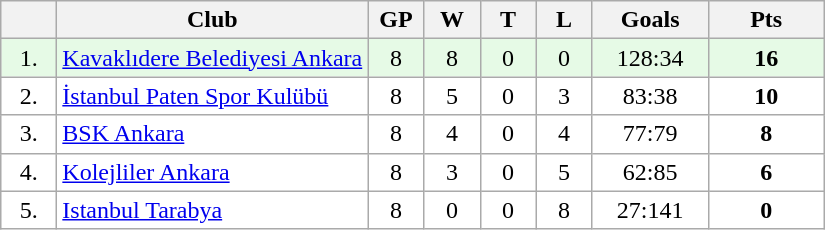<table class="wikitable">
<tr>
<th width="30"></th>
<th width="200">Club</th>
<th width="30">GP</th>
<th width="30">W</th>
<th width="30">T</th>
<th width="30">L</th>
<th width="70">Goals</th>
<th width="70">Pts</th>
</tr>
<tr bgcolor="#e6fae6" align="center">
<td>1.</td>
<td align="left"><a href='#'>Kavaklıdere Belediyesi Ankara</a></td>
<td>8</td>
<td>8</td>
<td>0</td>
<td>0</td>
<td>128:34</td>
<td><strong>16</strong></td>
</tr>
<tr bgcolor="#FFFFFF" align="center">
<td>2.</td>
<td align="left"><a href='#'>İstanbul Paten Spor Kulübü</a></td>
<td>8</td>
<td>5</td>
<td>0</td>
<td>3</td>
<td>83:38</td>
<td><strong>10</strong></td>
</tr>
<tr bgcolor="#FFFFFF" align="center">
<td>3.</td>
<td align="left"><a href='#'>BSK Ankara</a></td>
<td>8</td>
<td>4</td>
<td>0</td>
<td>4</td>
<td>77:79</td>
<td><strong>8</strong></td>
</tr>
<tr bgcolor="#FFFFFF" align="center">
<td>4.</td>
<td align="left"><a href='#'>Kolejliler Ankara</a></td>
<td>8</td>
<td>3</td>
<td>0</td>
<td>5</td>
<td>62:85</td>
<td><strong>6</strong></td>
</tr>
<tr bgcolor="#FFFFFF" align="center">
<td>5.</td>
<td align="left"><a href='#'>Istanbul Tarabya</a></td>
<td>8</td>
<td>0</td>
<td>0</td>
<td>8</td>
<td>27:141</td>
<td><strong>0</strong></td>
</tr>
</table>
